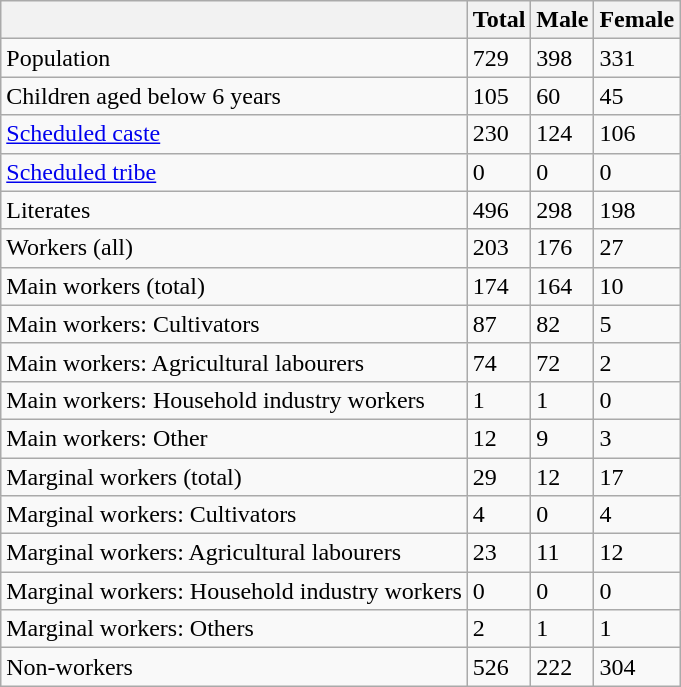<table class="wikitable sortable">
<tr>
<th></th>
<th>Total</th>
<th>Male</th>
<th>Female</th>
</tr>
<tr>
<td>Population</td>
<td>729</td>
<td>398</td>
<td>331</td>
</tr>
<tr>
<td>Children aged below 6 years</td>
<td>105</td>
<td>60</td>
<td>45</td>
</tr>
<tr>
<td><a href='#'>Scheduled caste</a></td>
<td>230</td>
<td>124</td>
<td>106</td>
</tr>
<tr>
<td><a href='#'>Scheduled tribe</a></td>
<td>0</td>
<td>0</td>
<td>0</td>
</tr>
<tr>
<td>Literates</td>
<td>496</td>
<td>298</td>
<td>198</td>
</tr>
<tr>
<td>Workers (all)</td>
<td>203</td>
<td>176</td>
<td>27</td>
</tr>
<tr>
<td>Main workers (total)</td>
<td>174</td>
<td>164</td>
<td>10</td>
</tr>
<tr>
<td>Main workers: Cultivators</td>
<td>87</td>
<td>82</td>
<td>5</td>
</tr>
<tr>
<td>Main workers: Agricultural labourers</td>
<td>74</td>
<td>72</td>
<td>2</td>
</tr>
<tr>
<td>Main workers: Household industry workers</td>
<td>1</td>
<td>1</td>
<td>0</td>
</tr>
<tr>
<td>Main workers: Other</td>
<td>12</td>
<td>9</td>
<td>3</td>
</tr>
<tr>
<td>Marginal workers (total)</td>
<td>29</td>
<td>12</td>
<td>17</td>
</tr>
<tr>
<td>Marginal workers: Cultivators</td>
<td>4</td>
<td>0</td>
<td>4</td>
</tr>
<tr>
<td>Marginal workers: Agricultural labourers</td>
<td>23</td>
<td>11</td>
<td>12</td>
</tr>
<tr>
<td>Marginal workers: Household industry workers</td>
<td>0</td>
<td>0</td>
<td>0</td>
</tr>
<tr>
<td>Marginal workers: Others</td>
<td>2</td>
<td>1</td>
<td>1</td>
</tr>
<tr>
<td>Non-workers</td>
<td>526</td>
<td>222</td>
<td>304</td>
</tr>
</table>
